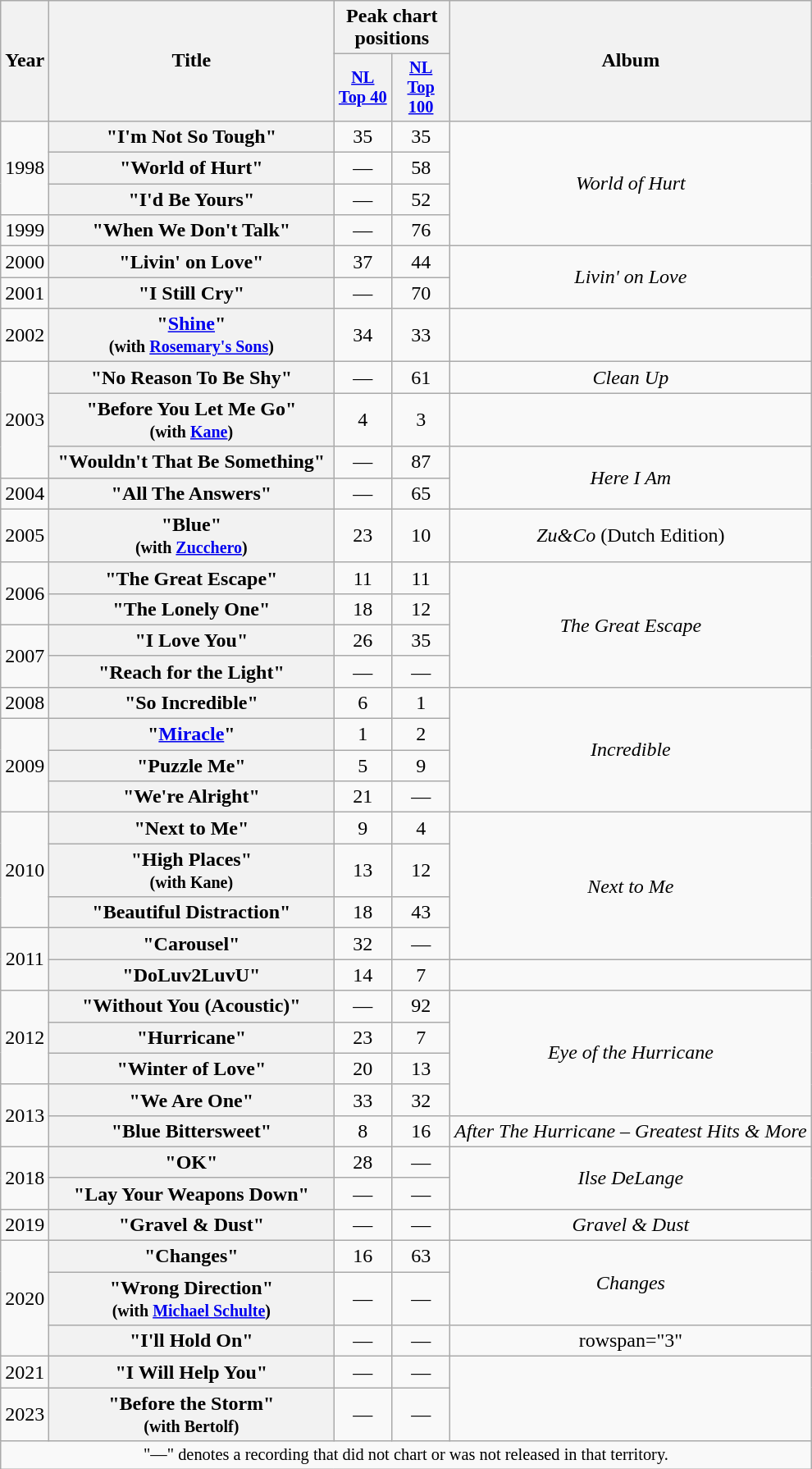<table class="wikitable plainrowheaders" style="text-align:center;" border="1">
<tr>
<th scope="col" rowspan="2" style="width:1em;">Year</th>
<th scope="col" rowspan="2" style="width:14em;">Title</th>
<th scope="col" colspan="2">Peak chart positions</th>
<th scope="col" rowspan="2">Album</th>
</tr>
<tr>
<th scope="col" style="width:3em;font-size:85%;"><a href='#'>NL<br>Top 40</a><br></th>
<th scope="col" style="width:3em;font-size:85%;"><a href='#'>NL<br>Top 100</a><br></th>
</tr>
<tr>
<td rowspan="3">1998</td>
<th scope="row">"I'm Not So Tough"</th>
<td>35</td>
<td>35</td>
<td rowspan="4"><em>World of Hurt</em></td>
</tr>
<tr>
<th scope="row">"World of Hurt"</th>
<td>—</td>
<td>58</td>
</tr>
<tr>
<th scope="row">"I'd Be Yours"</th>
<td>—</td>
<td>52</td>
</tr>
<tr>
<td>1999</td>
<th scope="row">"When We Don't Talk"</th>
<td>—</td>
<td>76</td>
</tr>
<tr>
<td>2000</td>
<th scope="row">"Livin' on Love"</th>
<td>37</td>
<td>44</td>
<td rowspan="2"><em>Livin' on Love</em></td>
</tr>
<tr>
<td>2001</td>
<th scope="row">"I Still Cry"</th>
<td>—</td>
<td>70</td>
</tr>
<tr>
<td>2002</td>
<th scope="row">"<a href='#'>Shine</a>"<br><small>(with <a href='#'>Rosemary's Sons</a>)</small></th>
<td>34</td>
<td>33</td>
<td></td>
</tr>
<tr>
<td rowspan="3">2003</td>
<th scope="row">"No Reason To Be Shy"</th>
<td>—</td>
<td>61</td>
<td><em>Clean Up</em></td>
</tr>
<tr>
<th scope="row">"Before You Let Me Go"<br><small>(with <a href='#'>Kane</a>)</small></th>
<td>4</td>
<td>3</td>
<td></td>
</tr>
<tr>
<th scope="row">"Wouldn't That Be Something"</th>
<td>—</td>
<td>87</td>
<td rowspan="2"><em>Here I Am</em></td>
</tr>
<tr>
<td>2004</td>
<th scope="row">"All The Answers"</th>
<td>—</td>
<td>65</td>
</tr>
<tr>
<td>2005</td>
<th scope="row">"Blue"<br><small>(with <a href='#'>Zucchero</a>)</small></th>
<td>23</td>
<td>10</td>
<td><em>Zu&Co</em> (Dutch Edition)</td>
</tr>
<tr>
<td rowspan="2">2006</td>
<th scope="row">"The Great Escape"</th>
<td>11</td>
<td>11</td>
<td rowspan="4"><em>The Great Escape</em></td>
</tr>
<tr>
<th scope="row">"The Lonely One"</th>
<td>18</td>
<td>12</td>
</tr>
<tr>
<td rowspan="2">2007</td>
<th scope="row">"I Love You"</th>
<td>26</td>
<td>35</td>
</tr>
<tr>
<th scope="row">"Reach for the Light"</th>
<td>—</td>
<td>—</td>
</tr>
<tr>
<td>2008</td>
<th scope="row">"So Incredible"</th>
<td>6</td>
<td>1</td>
<td rowspan="4"><em>Incredible</em></td>
</tr>
<tr>
<td rowspan="3">2009</td>
<th scope="row">"<a href='#'>Miracle</a>"</th>
<td>1</td>
<td>2</td>
</tr>
<tr>
<th scope="row">"Puzzle Me"</th>
<td>5</td>
<td>9</td>
</tr>
<tr>
<th scope="row">"We're Alright"</th>
<td>21</td>
<td>—</td>
</tr>
<tr>
<td rowspan="3">2010</td>
<th scope="row">"Next to Me"</th>
<td>9</td>
<td>4</td>
<td rowspan="4"><em>Next to Me</em></td>
</tr>
<tr>
<th scope="row">"High Places"<br><small>(with Kane)</small></th>
<td>13</td>
<td>12</td>
</tr>
<tr>
<th scope="row">"Beautiful Distraction"</th>
<td>18</td>
<td>43</td>
</tr>
<tr>
<td rowspan="2">2011</td>
<th scope="row">"Carousel"</th>
<td>32</td>
<td>—</td>
</tr>
<tr>
<th scope="row">"DoLuv2LuvU"</th>
<td>14</td>
<td>7</td>
<td></td>
</tr>
<tr>
<td rowspan="3">2012</td>
<th scope="row">"Without You (Acoustic)"</th>
<td>—</td>
<td>92</td>
<td rowspan="4"><em>Eye of the Hurricane</em></td>
</tr>
<tr>
<th scope="row">"Hurricane"</th>
<td>23</td>
<td>7</td>
</tr>
<tr>
<th scope="row">"Winter of Love"</th>
<td>20</td>
<td>13</td>
</tr>
<tr>
<td rowspan="2">2013</td>
<th scope="row">"We Are One"</th>
<td>33</td>
<td>32</td>
</tr>
<tr>
<th scope="row">"Blue Bittersweet"</th>
<td>8</td>
<td>16</td>
<td><em>After The Hurricane – Greatest Hits & More</em></td>
</tr>
<tr>
<td rowspan="2">2018</td>
<th scope="row">"OK"</th>
<td>28</td>
<td>—</td>
<td rowspan="2"><em>Ilse DeLange</em></td>
</tr>
<tr>
<th scope="row">"Lay Your Weapons Down"</th>
<td>—</td>
<td>—</td>
</tr>
<tr>
<td>2019</td>
<th scope="row">"Gravel & Dust"</th>
<td>—</td>
<td>—</td>
<td><em>Gravel & Dust</em></td>
</tr>
<tr>
<td rowspan="3">2020</td>
<th scope="row">"Changes"</th>
<td>16</td>
<td>63</td>
<td rowspan="2"><em>Changes</em></td>
</tr>
<tr>
<th scope="row">"Wrong Direction"<br><small>(with <a href='#'>Michael Schulte</a>)</small></th>
<td>—</td>
<td>—</td>
</tr>
<tr>
<th scope="row">"I'll Hold On"</th>
<td>—</td>
<td>—</td>
<td>rowspan="3" </td>
</tr>
<tr>
<td>2021</td>
<th scope="row">"I Will Help You"</th>
<td>—</td>
<td>—</td>
</tr>
<tr>
<td>2023</td>
<th scope="row">"Before the Storm"<br><small>(with Bertolf)</small></th>
<td>—</td>
<td>—</td>
</tr>
<tr>
<td colspan="14" style="font-size:85%">"—" denotes a recording that did not chart or was not released in that territory.</td>
</tr>
</table>
